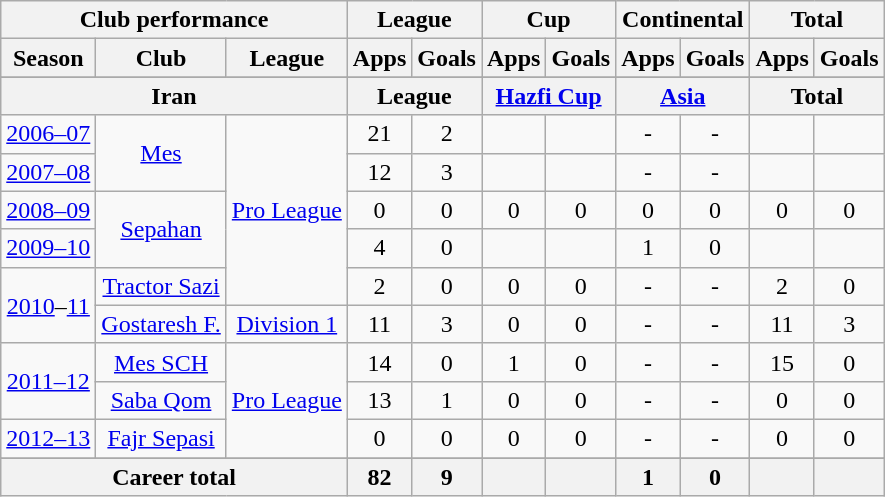<table class="wikitable" style="text-align:center">
<tr>
<th colspan=3>Club performance</th>
<th colspan=2>League</th>
<th colspan=2>Cup</th>
<th colspan=2>Continental</th>
<th colspan=2>Total</th>
</tr>
<tr>
<th>Season</th>
<th>Club</th>
<th>League</th>
<th>Apps</th>
<th>Goals</th>
<th>Apps</th>
<th>Goals</th>
<th>Apps</th>
<th>Goals</th>
<th>Apps</th>
<th>Goals</th>
</tr>
<tr>
</tr>
<tr>
<th colspan=3>Iran</th>
<th colspan=2>League</th>
<th colspan=2><a href='#'>Hazfi Cup</a></th>
<th colspan=2><a href='#'>Asia</a></th>
<th colspan=2>Total</th>
</tr>
<tr>
<td><a href='#'>2006–07</a></td>
<td rowspan="2"><a href='#'>Mes</a></td>
<td rowspan="5"><a href='#'>Pro League</a></td>
<td>21</td>
<td>2</td>
<td></td>
<td></td>
<td>-</td>
<td>-</td>
<td></td>
<td></td>
</tr>
<tr>
<td><a href='#'>2007–08</a></td>
<td>12</td>
<td>3</td>
<td></td>
<td></td>
<td>-</td>
<td>-</td>
<td></td>
<td></td>
</tr>
<tr>
<td><a href='#'>2008–09</a></td>
<td rowspan="2"><a href='#'>Sepahan</a></td>
<td>0</td>
<td>0</td>
<td>0</td>
<td>0</td>
<td>0</td>
<td>0</td>
<td>0</td>
<td>0</td>
</tr>
<tr>
<td><a href='#'>2009–10</a></td>
<td>4</td>
<td>0</td>
<td></td>
<td></td>
<td>1</td>
<td>0</td>
<td></td>
<td></td>
</tr>
<tr>
<td rowspan="2"><a href='#'>2010</a>–<a href='#'>11</a></td>
<td rowspan="1"><a href='#'>Tractor Sazi</a></td>
<td>2</td>
<td>0</td>
<td>0</td>
<td>0</td>
<td>-</td>
<td>-</td>
<td>2</td>
<td>0</td>
</tr>
<tr>
<td><a href='#'>Gostaresh F.</a></td>
<td rowspan="1"><a href='#'>Division 1</a></td>
<td>11</td>
<td>3</td>
<td>0</td>
<td>0</td>
<td>-</td>
<td>-</td>
<td>11</td>
<td>3</td>
</tr>
<tr>
<td rowspan="2"><a href='#'>2011–12</a></td>
<td rowspan="1"><a href='#'>Mes SCH</a></td>
<td rowspan="3"><a href='#'>Pro League</a></td>
<td>14</td>
<td>0</td>
<td>1</td>
<td>0</td>
<td>-</td>
<td>-</td>
<td>15</td>
<td>0</td>
</tr>
<tr>
<td><a href='#'>Saba Qom</a></td>
<td>13</td>
<td>1</td>
<td>0</td>
<td>0</td>
<td>-</td>
<td>-</td>
<td>0</td>
<td>0</td>
</tr>
<tr>
<td><a href='#'>2012–13</a></td>
<td rowspan="1"><a href='#'>Fajr Sepasi</a></td>
<td>0</td>
<td>0</td>
<td>0</td>
<td>0</td>
<td>-</td>
<td>-</td>
<td>0</td>
<td>0</td>
</tr>
<tr>
</tr>
<tr>
<th colspan=3>Career total</th>
<th>82</th>
<th>9</th>
<th></th>
<th></th>
<th>1</th>
<th>0</th>
<th></th>
<th></th>
</tr>
</table>
